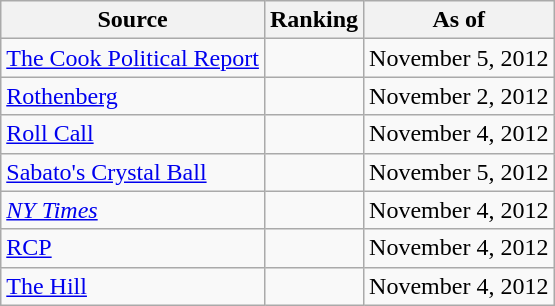<table class="wikitable" style="text-align:center">
<tr>
<th>Source</th>
<th>Ranking</th>
<th>As of</th>
</tr>
<tr>
<td align=left><a href='#'>The Cook Political Report</a></td>
<td></td>
<td>November 5, 2012</td>
</tr>
<tr>
<td align=left><a href='#'>Rothenberg</a></td>
<td></td>
<td>November 2, 2012</td>
</tr>
<tr>
<td align=left><a href='#'>Roll Call</a></td>
<td></td>
<td>November 4, 2012</td>
</tr>
<tr>
<td align=left><a href='#'>Sabato's Crystal Ball</a></td>
<td></td>
<td>November 5, 2012</td>
</tr>
<tr>
<td align=left><a href='#'><em>NY Times</em></a></td>
<td></td>
<td>November 4, 2012</td>
</tr>
<tr>
<td align="left"><a href='#'>RCP</a></td>
<td></td>
<td>November 4, 2012</td>
</tr>
<tr>
<td align=left><a href='#'>The Hill</a></td>
<td></td>
<td>November 4, 2012</td>
</tr>
</table>
